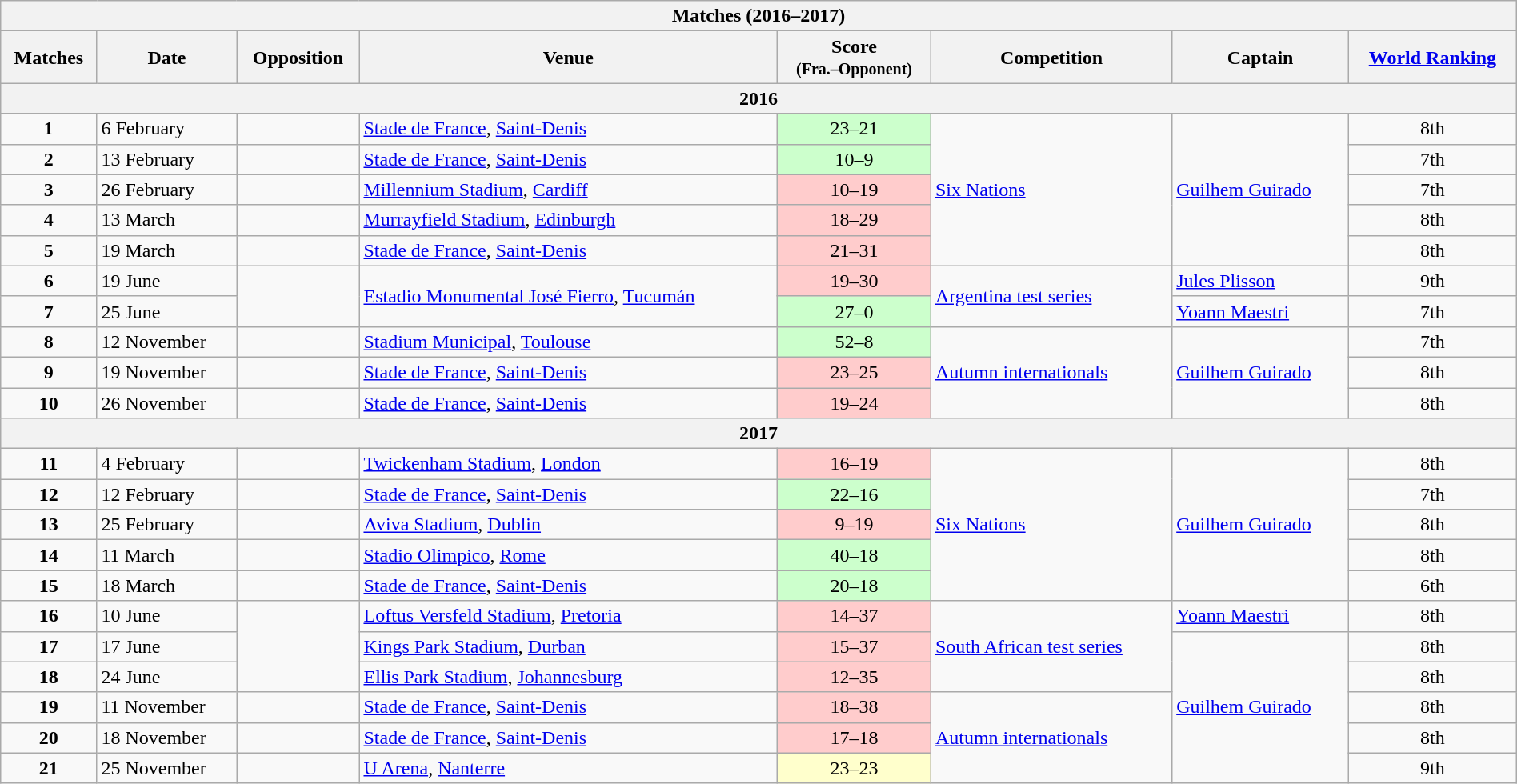<table class="wikitable collapsible collapsed" style="width:100%">
<tr>
<th colspan=8>Matches (2016–2017)</th>
</tr>
<tr>
<th>Matches</th>
<th>Date</th>
<th>Opposition</th>
<th>Venue</th>
<th>Score<br><small>(Fra.–Opponent)</small></th>
<th>Competition</th>
<th>Captain</th>
<th><a href='#'>World Ranking</a></th>
</tr>
<tr>
<th colspan=8>2016</th>
</tr>
<tr>
<td align=center><strong>1</strong></td>
<td>6 February</td>
<td align=left></td>
<td><a href='#'>Stade de France</a>, <a href='#'>Saint-Denis</a></td>
<td align=center bgcolor=#CCFFCC>23–21</td>
<td rowspan=5><a href='#'>Six Nations</a></td>
<td rowspan=5><a href='#'>Guilhem Guirado</a></td>
<td align=center>8th</td>
</tr>
<tr>
<td align=center><strong>2</strong></td>
<td>13 February</td>
<td align=left></td>
<td><a href='#'>Stade de France</a>, <a href='#'>Saint-Denis</a></td>
<td align=center bgcolor=#CCFFCC>10–9</td>
<td align=center>7th</td>
</tr>
<tr>
<td align=center><strong>3</strong></td>
<td>26 February</td>
<td align=left></td>
<td><a href='#'>Millennium Stadium</a>, <a href='#'>Cardiff</a></td>
<td align=center bgcolor=#FFCCCC>10–19</td>
<td align=center>7th</td>
</tr>
<tr>
<td align=center><strong>4</strong></td>
<td>13 March</td>
<td align=left></td>
<td><a href='#'>Murrayfield Stadium</a>, <a href='#'>Edinburgh</a></td>
<td align=center bgcolor=#FFCCCC>18–29</td>
<td align=center>8th</td>
</tr>
<tr>
<td align=center><strong>5</strong></td>
<td>19 March</td>
<td align=left></td>
<td><a href='#'>Stade de France</a>, <a href='#'>Saint-Denis</a></td>
<td align=center bgcolor=#FFCCCC>21–31</td>
<td align=center>8th</td>
</tr>
<tr>
<td align=center><strong>6</strong></td>
<td>19 June</td>
<td rowspan=2></td>
<td rowspan=2><a href='#'>Estadio Monumental José Fierro</a>, <a href='#'>Tucumán</a></td>
<td align=center bgcolor=#FFCCCC>19–30</td>
<td rowspan=2><a href='#'>Argentina test series</a></td>
<td><a href='#'>Jules Plisson</a></td>
<td align=center>9th</td>
</tr>
<tr>
<td align=center><strong>7</strong></td>
<td>25 June</td>
<td align=center bgcolor=#CCFFCC>27–0</td>
<td><a href='#'>Yoann Maestri</a></td>
<td align=center>7th</td>
</tr>
<tr>
<td align=center><strong>8</strong></td>
<td>12 November</td>
<td align=left></td>
<td><a href='#'>Stadium Municipal</a>, <a href='#'>Toulouse</a></td>
<td align=center bgcolor=#CCFFCC>52–8</td>
<td rowspan=3><a href='#'>Autumn internationals</a></td>
<td rowspan=3><a href='#'>Guilhem Guirado</a></td>
<td align=center>7th</td>
</tr>
<tr>
<td align=center><strong>9</strong></td>
<td>19 November</td>
<td align=left></td>
<td><a href='#'>Stade de France</a>, <a href='#'>Saint-Denis</a></td>
<td align=center bgcolor=#FFCCCC>23–25</td>
<td align=center>8th</td>
</tr>
<tr>
<td align=center><strong>10</strong></td>
<td>26 November</td>
<td align=left></td>
<td><a href='#'>Stade de France</a>, <a href='#'>Saint-Denis</a></td>
<td align=center bgcolor=#FFCCCC>19–24</td>
<td align=center>8th</td>
</tr>
<tr>
<th colspan=8>2017</th>
</tr>
<tr>
<td align=center><strong>11</strong></td>
<td>4 February</td>
<td align=left></td>
<td><a href='#'>Twickenham Stadium</a>, <a href='#'>London</a></td>
<td align=center bgcolor=#FFCCCC>16–19</td>
<td rowspan=5><a href='#'>Six Nations</a></td>
<td rowspan=5><a href='#'>Guilhem Guirado</a></td>
<td align=center>8th</td>
</tr>
<tr>
<td align=center><strong>12</strong></td>
<td>12 February</td>
<td align=left></td>
<td><a href='#'>Stade de France</a>, <a href='#'>Saint-Denis</a></td>
<td align=center bgcolor=#CCFFCC>22–16</td>
<td align=center>7th</td>
</tr>
<tr>
<td align=center><strong>13</strong></td>
<td>25 February</td>
<td align=left></td>
<td><a href='#'>Aviva Stadium</a>, <a href='#'>Dublin</a></td>
<td align=center bgcolor=#FFCCCC>9–19</td>
<td align=center>8th</td>
</tr>
<tr>
<td align=center><strong>14</strong></td>
<td>11 March</td>
<td align=left></td>
<td><a href='#'>Stadio Olimpico</a>, <a href='#'>Rome</a></td>
<td align=center bgcolor=#CCFFCC>40–18</td>
<td align=center>8th</td>
</tr>
<tr>
<td align=center><strong>15</strong></td>
<td>18 March</td>
<td align=left></td>
<td><a href='#'>Stade de France</a>, <a href='#'>Saint-Denis</a></td>
<td align=center bgcolor=#CCFFCC>20–18</td>
<td align=center>6th</td>
</tr>
<tr>
<td align=center><strong>16</strong></td>
<td>10 June</td>
<td rowspan=3 align=left></td>
<td><a href='#'>Loftus Versfeld Stadium</a>, <a href='#'>Pretoria</a></td>
<td align=center bgcolor=#FFCCCC>14–37</td>
<td rowspan=3><a href='#'>South African test series</a></td>
<td><a href='#'>Yoann Maestri</a></td>
<td align=center>8th</td>
</tr>
<tr>
<td align=center><strong>17</strong></td>
<td>17 June</td>
<td><a href='#'>Kings Park Stadium</a>, <a href='#'>Durban</a></td>
<td align=center bgcolor=#FFCCCC>15–37</td>
<td rowspan=5><a href='#'>Guilhem Guirado</a></td>
<td align=center>8th</td>
</tr>
<tr>
<td align=center><strong>18</strong></td>
<td>24 June</td>
<td><a href='#'>Ellis Park Stadium</a>, <a href='#'>Johannesburg</a></td>
<td align=center bgcolor=#FFCCCC>12–35</td>
<td align=center>8th</td>
</tr>
<tr>
<td align=center><strong>19</strong></td>
<td>11 November</td>
<td align=left></td>
<td><a href='#'>Stade de France</a>, <a href='#'>Saint-Denis</a></td>
<td align=center bgcolor=#FFCCCC>18–38</td>
<td rowspan=3><a href='#'>Autumn internationals</a></td>
<td align=center>8th</td>
</tr>
<tr>
<td align=center><strong>20</strong></td>
<td>18 November</td>
<td align=left></td>
<td><a href='#'>Stade de France</a>, <a href='#'>Saint-Denis</a></td>
<td align=center bgcolor=#FFCCCC>17–18</td>
<td align=center>8th</td>
</tr>
<tr>
<td align=center><strong>21</strong></td>
<td>25 November</td>
<td align=left></td>
<td><a href='#'>U Arena</a>, <a href='#'>Nanterre</a></td>
<td align=center bgcolor=#FFFFCC>23–23</td>
<td align=center>9th</td>
</tr>
</table>
